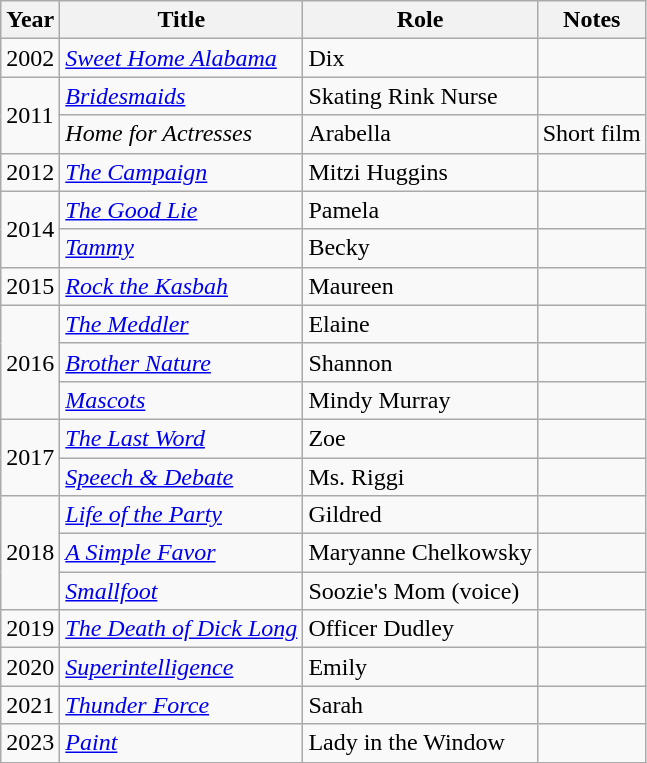<table class="wikitable">
<tr>
<th>Year</th>
<th>Title</th>
<th>Role</th>
<th>Notes</th>
</tr>
<tr>
<td>2002</td>
<td><em><a href='#'>Sweet Home Alabama</a></em></td>
<td>Dix</td>
<td></td>
</tr>
<tr>
<td rowspan=2>2011</td>
<td><em><a href='#'>Bridesmaids</a></em></td>
<td>Skating Rink Nurse</td>
<td></td>
</tr>
<tr>
<td><em>Home for Actresses</em></td>
<td>Arabella</td>
<td>Short film</td>
</tr>
<tr>
<td>2012</td>
<td><em><a href='#'>The Campaign</a></em></td>
<td>Mitzi Huggins</td>
<td></td>
</tr>
<tr>
<td rowspan=2>2014</td>
<td><em><a href='#'>The Good Lie</a></em></td>
<td>Pamela</td>
<td></td>
</tr>
<tr>
<td><em><a href='#'>Tammy</a></em></td>
<td>Becky</td>
<td></td>
</tr>
<tr>
<td>2015</td>
<td><em><a href='#'>Rock the Kasbah</a></em></td>
<td>Maureen</td>
<td></td>
</tr>
<tr>
<td rowspan=3>2016</td>
<td><em><a href='#'>The Meddler</a></em></td>
<td>Elaine</td>
<td></td>
</tr>
<tr>
<td><em><a href='#'>Brother Nature</a></em></td>
<td>Shannon</td>
<td></td>
</tr>
<tr>
<td><em><a href='#'>Mascots</a></em></td>
<td>Mindy Murray</td>
<td></td>
</tr>
<tr>
<td rowspan=2>2017</td>
<td><em><a href='#'>The Last Word</a></em></td>
<td>Zoe</td>
<td></td>
</tr>
<tr>
<td><em><a href='#'>Speech & Debate</a></em></td>
<td>Ms. Riggi</td>
<td></td>
</tr>
<tr>
<td rowspan=3>2018</td>
<td><em><a href='#'>Life of the Party</a></em></td>
<td>Gildred</td>
<td></td>
</tr>
<tr>
<td><em><a href='#'>A Simple Favor</a></em></td>
<td>Maryanne Chelkowsky</td>
<td></td>
</tr>
<tr>
<td><em><a href='#'>Smallfoot</a></em></td>
<td>Soozie's Mom (voice)</td>
<td></td>
</tr>
<tr>
<td>2019</td>
<td><em><a href='#'>The Death of Dick Long</a></em></td>
<td>Officer Dudley</td>
<td></td>
</tr>
<tr>
<td>2020</td>
<td><em><a href='#'>Superintelligence</a></em></td>
<td>Emily</td>
<td></td>
</tr>
<tr>
<td>2021</td>
<td><em><a href='#'>Thunder Force</a></em></td>
<td>Sarah</td>
<td></td>
</tr>
<tr>
<td>2023</td>
<td><em><a href='#'>Paint</a></em></td>
<td>Lady in the Window</td>
<td></td>
</tr>
</table>
